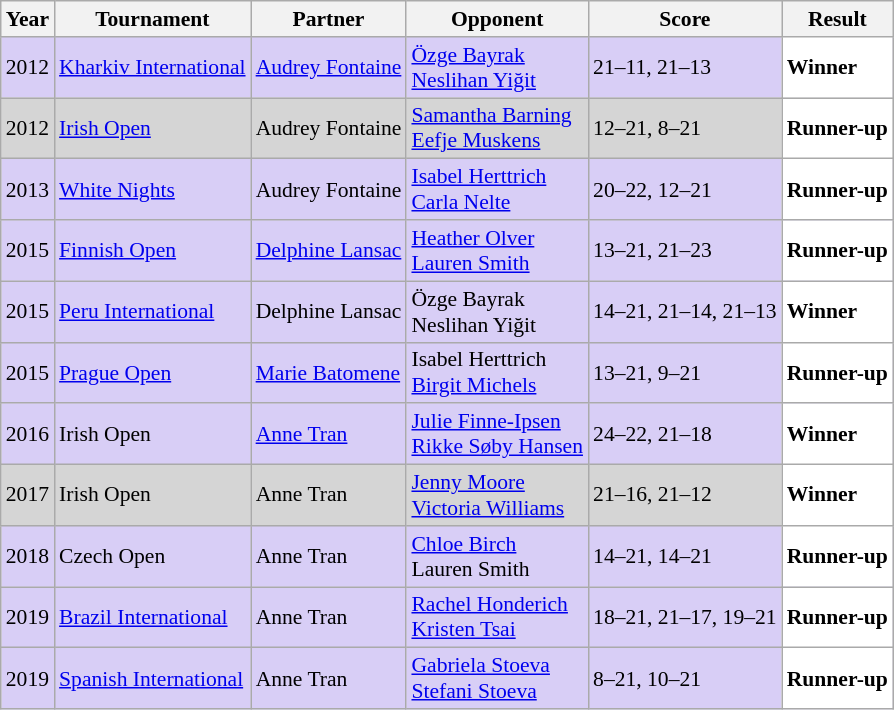<table class="sortable wikitable" style="font-size: 90%;">
<tr>
<th>Year</th>
<th>Tournament</th>
<th>Partner</th>
<th>Opponent</th>
<th>Score</th>
<th>Result</th>
</tr>
<tr style="background:#D8CEF6">
<td align="center">2012</td>
<td align="left"><a href='#'>Kharkiv International</a></td>
<td align="left"> <a href='#'>Audrey Fontaine</a></td>
<td align="left"> <a href='#'>Özge Bayrak</a><br> <a href='#'>Neslihan Yiğit</a></td>
<td align="left">21–11, 21–13</td>
<td style="text-align:left; background:white"> <strong>Winner</strong></td>
</tr>
<tr style="background:#D5D5D5">
<td align="center">2012</td>
<td align="left"><a href='#'>Irish Open</a></td>
<td align="left"> Audrey Fontaine</td>
<td align="left"> <a href='#'>Samantha Barning</a><br> <a href='#'>Eefje Muskens</a></td>
<td align="left">12–21, 8–21</td>
<td style="text-align:left; background:white"> <strong>Runner-up</strong></td>
</tr>
<tr style="background:#D8CEF6">
<td align="center">2013</td>
<td align="left"><a href='#'>White Nights</a></td>
<td align="left"> Audrey Fontaine</td>
<td align="left"> <a href='#'>Isabel Herttrich</a><br> <a href='#'>Carla Nelte</a></td>
<td align="left">20–22, 12–21</td>
<td style="text-align:left; background:white"> <strong>Runner-up</strong></td>
</tr>
<tr style="background:#D8CEF6">
<td align="center">2015</td>
<td align="left"><a href='#'>Finnish Open</a></td>
<td align="left"> <a href='#'>Delphine Lansac</a></td>
<td align="left"> <a href='#'>Heather Olver</a><br> <a href='#'>Lauren Smith</a></td>
<td align="left">13–21, 21–23</td>
<td style="text-align:left; background:white"> <strong>Runner-up</strong></td>
</tr>
<tr style="background:#D8CEF6">
<td align="center">2015</td>
<td align="left"><a href='#'>Peru International</a></td>
<td align="left"> Delphine Lansac</td>
<td align="left"> Özge Bayrak<br> Neslihan Yiğit</td>
<td align="left">14–21, 21–14, 21–13</td>
<td style="text-align:left; background:white"> <strong>Winner</strong></td>
</tr>
<tr style="background:#D8CEF6">
<td align="center">2015</td>
<td align="left"><a href='#'>Prague Open</a></td>
<td align="left"> <a href='#'>Marie Batomene</a></td>
<td align="left"> Isabel Herttrich<br> <a href='#'>Birgit Michels</a></td>
<td align="left">13–21, 9–21</td>
<td style="text-align:left; background:white"> <strong>Runner-up</strong></td>
</tr>
<tr style="background:#D8CEF6">
<td align="center">2016</td>
<td align="left">Irish Open</td>
<td align="left"> <a href='#'>Anne Tran</a></td>
<td align="left"> <a href='#'>Julie Finne-Ipsen</a><br> <a href='#'>Rikke Søby Hansen</a></td>
<td align="left">24–22, 21–18</td>
<td style="text-align:left; background:white"> <strong>Winner</strong></td>
</tr>
<tr style="background:#D5D5D5">
<td align="center">2017</td>
<td align="left">Irish Open</td>
<td align="left"> Anne Tran</td>
<td align="left"> <a href='#'>Jenny Moore</a><br> <a href='#'>Victoria Williams</a></td>
<td align="left">21–16, 21–12</td>
<td style="text-align:left; background:white"> <strong>Winner</strong></td>
</tr>
<tr style="background:#D8CEF6">
<td align="center">2018</td>
<td align="left">Czech Open</td>
<td align="left"> Anne Tran</td>
<td align="left"> <a href='#'>Chloe Birch</a><br> Lauren Smith</td>
<td align="left">14–21, 14–21</td>
<td style="text-align:left; background:white"> <strong>Runner-up</strong></td>
</tr>
<tr style="background:#D8CEF6">
<td align="center">2019</td>
<td align="left"><a href='#'>Brazil International</a></td>
<td align="left"> Anne Tran</td>
<td align="left"> <a href='#'>Rachel Honderich</a><br> <a href='#'>Kristen Tsai</a></td>
<td align="left">18–21, 21–17, 19–21</td>
<td style="text-align:left; background:white"> <strong>Runner-up</strong></td>
</tr>
<tr style="background:#D8CEF6">
<td align="center">2019</td>
<td align="left"><a href='#'>Spanish International</a></td>
<td align="left"> Anne Tran</td>
<td align="left"> <a href='#'>Gabriela Stoeva</a><br> <a href='#'>Stefani Stoeva</a></td>
<td align="left">8–21, 10–21</td>
<td style="text-align:left; background:white"> <strong>Runner-up</strong></td>
</tr>
</table>
